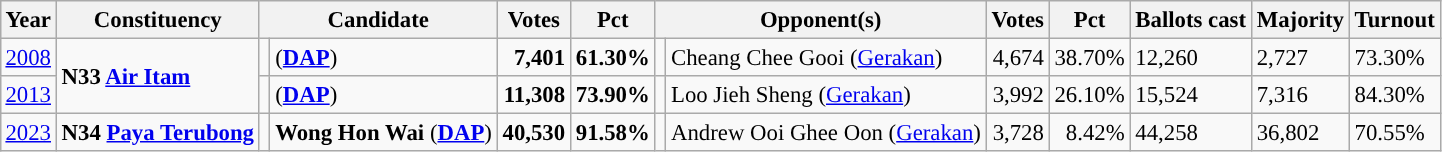<table class="wikitable" style="margin:0.5em ; font-size:95%">
<tr>
<th>Year</th>
<th>Constituency</th>
<th colspan=2>Candidate</th>
<th>Votes</th>
<th>Pct</th>
<th colspan=2>Opponent(s)</th>
<th>Votes</th>
<th>Pct</th>
<th>Ballots cast</th>
<th>Majority</th>
<th>Turnout</th>
</tr>
<tr>
<td><a href='#'>2008</a></td>
<td rowspan=2><strong>N33 <a href='#'>Air Itam</a></strong></td>
<td></td>
<td> (<a href='#'><strong>DAP</strong></a>)</td>
<td align="right"><strong>7,401</strong></td>
<td><strong>61.30%</strong></td>
<td></td>
<td>Cheang Chee Gooi (<a href='#'>Gerakan</a>)</td>
<td align="right">4,674</td>
<td>38.70%</td>
<td>12,260</td>
<td>2,727</td>
<td>73.30%</td>
</tr>
<tr>
<td><a href='#'>2013</a></td>
<td></td>
<td> (<a href='#'><strong>DAP</strong></a>)</td>
<td align="right"><strong>11,308</strong></td>
<td><strong>73.90%</strong></td>
<td></td>
<td>Loo Jieh Sheng (<a href='#'>Gerakan</a>)</td>
<td align="right">3,992</td>
<td>26.10%</td>
<td>15,524</td>
<td>7,316</td>
<td>84.30%</td>
</tr>
<tr>
<td><a href='#'>2023</a></td>
<td><strong>N34 <a href='#'>Paya Terubong</a></strong></td>
<td></td>
<td><strong>Wong Hon Wai</strong> (<a href='#'><strong>DAP</strong></a>)</td>
<td align=right><strong>40,530</strong></td>
<td><strong>91.58%</strong></td>
<td></td>
<td>Andrew Ooi Ghee Oon (<a href='#'>Gerakan</a>)</td>
<td align=right>3,728</td>
<td align=right>8.42%</td>
<td>44,258</td>
<td>36,802</td>
<td>70.55%</td>
</tr>
</table>
